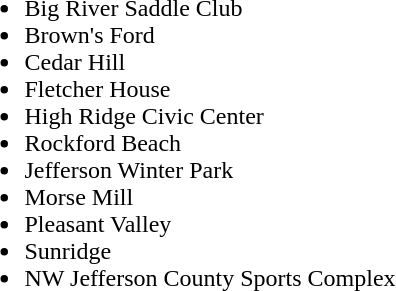<table>
<tr valign="top">
<td><br><ul><li>Big River Saddle Club</li><li>Brown's Ford</li><li>Cedar Hill</li><li>Fletcher House</li><li>High Ridge Civic Center</li><li>Rockford Beach</li><li>Jefferson Winter Park</li><li>Morse Mill</li><li>Pleasant Valley</li><li>Sunridge</li><li>NW Jefferson County Sports Complex</li></ul></td>
</tr>
</table>
